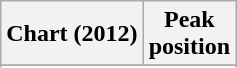<table class="wikitable sortable plainrowheaders" style="text-align:center">
<tr>
<th scope="col">Chart (2012)</th>
<th scope="col">Peak<br>position</th>
</tr>
<tr>
</tr>
<tr>
</tr>
</table>
